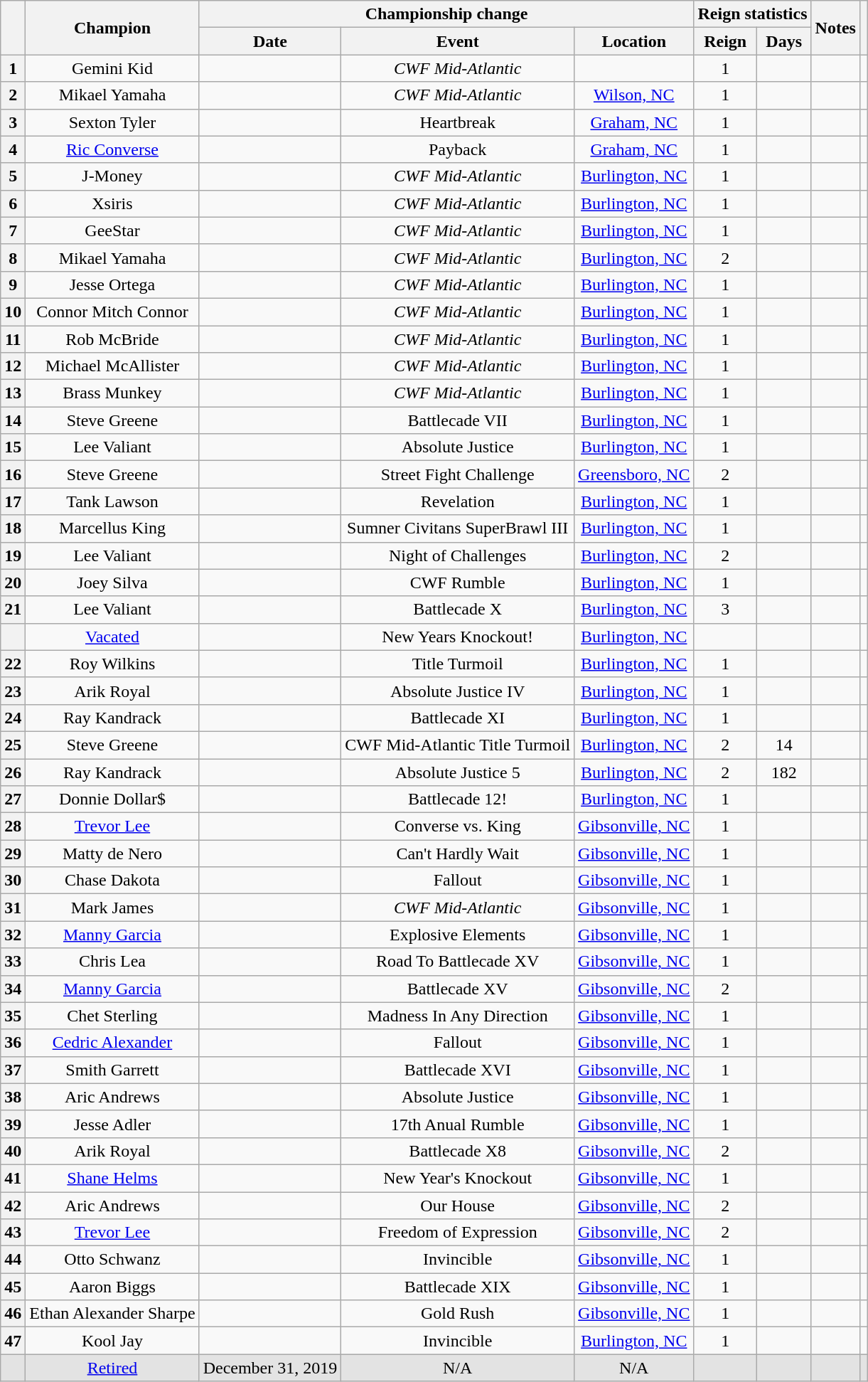<table class="wikitable sortable" style="text-align: center">
<tr>
<th rowspan=2></th>
<th rowspan=2>Champion</th>
<th colspan=3>Championship change</th>
<th colspan=2>Reign statistics</th>
<th rowspan=2>Notes</th>
<th rowspan=2></th>
</tr>
<tr>
<th>Date</th>
<th>Event</th>
<th>Location</th>
<th>Reign</th>
<th>Days</th>
</tr>
<tr>
<th>1</th>
<td>Gemini Kid</td>
<td></td>
<td><em>CWF Mid-Atlantic</em></td>
<td></td>
<td>1</td>
<td></td>
<td align="left"></td>
<td></td>
</tr>
<tr>
<th>2</th>
<td>Mikael Yamaha</td>
<td></td>
<td><em>CWF Mid-Atlantic</em></td>
<td><a href='#'>Wilson, NC</a></td>
<td>1</td>
<td></td>
<td align="left"></td>
<td></td>
</tr>
<tr>
<th>3</th>
<td>Sexton Tyler</td>
<td></td>
<td>Heartbreak</td>
<td><a href='#'>Graham, NC</a></td>
<td>1</td>
<td></td>
<td></td>
<td></td>
</tr>
<tr>
<th>4</th>
<td><a href='#'>Ric Converse</a></td>
<td></td>
<td>Payback</td>
<td><a href='#'>Graham, NC</a></td>
<td>1</td>
<td></td>
<td></td>
<td></td>
</tr>
<tr>
<th>5</th>
<td>J-Money</td>
<td></td>
<td><em>CWF Mid-Atlantic</em></td>
<td><a href='#'>Burlington, NC</a></td>
<td>1</td>
<td></td>
<td align="left"></td>
<td></td>
</tr>
<tr>
<th>6</th>
<td>Xsiris</td>
<td></td>
<td><em>CWF Mid-Atlantic</em></td>
<td><a href='#'>Burlington, NC</a></td>
<td>1</td>
<td></td>
<td align="left"></td>
<td></td>
</tr>
<tr>
<th>7</th>
<td>GeeStar</td>
<td></td>
<td><em>CWF Mid-Atlantic</em></td>
<td><a href='#'>Burlington, NC</a></td>
<td>1</td>
<td></td>
<td></td>
<td></td>
</tr>
<tr>
<th>8</th>
<td>Mikael Yamaha</td>
<td></td>
<td><em>CWF Mid-Atlantic</em></td>
<td><a href='#'>Burlington, NC</a></td>
<td>2</td>
<td></td>
<td></td>
<td></td>
</tr>
<tr>
<th>9</th>
<td>Jesse Ortega</td>
<td></td>
<td><em>CWF Mid-Atlantic</em></td>
<td><a href='#'>Burlington, NC</a></td>
<td>1</td>
<td></td>
<td></td>
<td></td>
</tr>
<tr>
<th>10</th>
<td>Connor Mitch Connor</td>
<td></td>
<td><em>CWF Mid-Atlantic</em></td>
<td><a href='#'>Burlington, NC</a></td>
<td>1</td>
<td></td>
<td></td>
<td></td>
</tr>
<tr>
<th>11</th>
<td>Rob McBride</td>
<td></td>
<td><em>CWF Mid-Atlantic</em></td>
<td><a href='#'>Burlington, NC</a></td>
<td>1</td>
<td></td>
<td></td>
<td></td>
</tr>
<tr>
<th>12</th>
<td>Michael McAllister</td>
<td></td>
<td><em>CWF Mid-Atlantic</em></td>
<td><a href='#'>Burlington, NC</a></td>
<td>1</td>
<td></td>
<td></td>
<td></td>
</tr>
<tr>
<th>13</th>
<td>Brass Munkey</td>
<td></td>
<td><em>CWF Mid-Atlantic</em></td>
<td><a href='#'>Burlington, NC</a></td>
<td>1</td>
<td></td>
<td></td>
<td></td>
</tr>
<tr>
<th>14</th>
<td>Steve Greene</td>
<td></td>
<td>Battlecade VII</td>
<td><a href='#'>Burlington, NC</a></td>
<td>1</td>
<td></td>
<td></td>
<td></td>
</tr>
<tr>
<th>15</th>
<td>Lee Valiant</td>
<td></td>
<td>Absolute Justice</td>
<td><a href='#'>Burlington, NC</a></td>
<td>1</td>
<td></td>
<td align="left"></td>
<td></td>
</tr>
<tr>
<th>16</th>
<td>Steve Greene</td>
<td></td>
<td>Street Fight Challenge</td>
<td><a href='#'>Greensboro, NC</a></td>
<td>2</td>
<td></td>
<td align="left"></td>
<td></td>
</tr>
<tr>
<th>17</th>
<td>Tank Lawson</td>
<td></td>
<td>Revelation</td>
<td><a href='#'>Burlington, NC</a></td>
<td>1</td>
<td></td>
<td></td>
<td></td>
</tr>
<tr>
<th>18</th>
<td>Marcellus King</td>
<td></td>
<td>Sumner Civitans SuperBrawl III</td>
<td><a href='#'>Burlington, NC</a></td>
<td>1</td>
<td></td>
<td></td>
<td></td>
</tr>
<tr>
<th>19</th>
<td>Lee Valiant</td>
<td></td>
<td>Night of Challenges</td>
<td><a href='#'>Burlington, NC</a></td>
<td>2</td>
<td></td>
<td></td>
<td></td>
</tr>
<tr>
<th>20</th>
<td>Joey Silva</td>
<td></td>
<td>CWF Rumble</td>
<td><a href='#'>Burlington, NC</a></td>
<td>1</td>
<td></td>
<td></td>
<td></td>
</tr>
<tr>
<th>21</th>
<td>Lee Valiant</td>
<td></td>
<td>Battlecade X</td>
<td><a href='#'>Burlington, NC</a></td>
<td>3</td>
<td></td>
<td align="left"></td>
<td></td>
</tr>
<tr>
<th></th>
<td><a href='#'>Vacated</a></td>
<td></td>
<td>New Years Knockout!</td>
<td><a href='#'>Burlington, NC</a></td>
<td></td>
<td></td>
<td align="left"></td>
<td></td>
</tr>
<tr>
<th>22</th>
<td>Roy Wilkins</td>
<td></td>
<td>Title Turmoil</td>
<td><a href='#'>Burlington, NC</a></td>
<td>1</td>
<td></td>
<td align="left"></td>
<td></td>
</tr>
<tr>
<th>23</th>
<td>Arik Royal</td>
<td></td>
<td>Absolute Justice IV</td>
<td><a href='#'>Burlington, NC</a></td>
<td>1</td>
<td></td>
<td></td>
<td></td>
</tr>
<tr>
<th>24</th>
<td>Ray Kandrack</td>
<td></td>
<td>Battlecade XI</td>
<td><a href='#'>Burlington, NC</a></td>
<td>1</td>
<td></td>
<td></td>
<td></td>
</tr>
<tr>
<th>25</th>
<td>Steve Greene</td>
<td></td>
<td>CWF Mid-Atlantic Title Turmoil</td>
<td><a href='#'>Burlington, NC</a></td>
<td>2</td>
<td>14</td>
<td></td>
<td></td>
</tr>
<tr>
<th>26</th>
<td>Ray Kandrack</td>
<td></td>
<td>Absolute Justice 5</td>
<td><a href='#'>Burlington, NC</a></td>
<td>2</td>
<td>182</td>
<td></td>
<td></td>
</tr>
<tr>
<th>27</th>
<td>Donnie Dollar$</td>
<td></td>
<td>Battlecade 12!</td>
<td><a href='#'>Burlington, NC</a></td>
<td>1</td>
<td></td>
<td></td>
<td></td>
</tr>
<tr>
<th>28</th>
<td><a href='#'>Trevor Lee</a></td>
<td></td>
<td>Converse vs. King</td>
<td><a href='#'>Gibsonville, NC</a></td>
<td>1</td>
<td></td>
<td></td>
<td></td>
</tr>
<tr>
<th>29</th>
<td>Matty de Nero</td>
<td></td>
<td>Can't Hardly Wait</td>
<td><a href='#'>Gibsonville, NC</a></td>
<td>1</td>
<td></td>
<td></td>
<td></td>
</tr>
<tr>
<th>30</th>
<td>Chase Dakota</td>
<td></td>
<td>Fallout</td>
<td><a href='#'>Gibsonville, NC</a></td>
<td>1</td>
<td></td>
<td></td>
<td></td>
</tr>
<tr>
<th>31</th>
<td>Mark James</td>
<td></td>
<td><em>CWF Mid-Atlantic</em></td>
<td><a href='#'>Gibsonville, NC</a></td>
<td>1</td>
<td></td>
<td></td>
<td></td>
</tr>
<tr>
<th>32</th>
<td><a href='#'>Manny Garcia</a></td>
<td></td>
<td>Explosive Elements</td>
<td><a href='#'>Gibsonville, NC</a></td>
<td>1</td>
<td></td>
<td></td>
<td></td>
</tr>
<tr>
<th>33</th>
<td>Chris Lea</td>
<td></td>
<td>Road To Battlecade XV</td>
<td><a href='#'>Gibsonville, NC</a></td>
<td>1</td>
<td></td>
<td></td>
<td></td>
</tr>
<tr>
<th>34</th>
<td><a href='#'>Manny Garcia</a></td>
<td></td>
<td>Battlecade XV</td>
<td><a href='#'>Gibsonville, NC</a></td>
<td>2</td>
<td></td>
<td></td>
<td></td>
</tr>
<tr>
<th>35</th>
<td>Chet Sterling</td>
<td></td>
<td>Madness In Any Direction</td>
<td><a href='#'>Gibsonville, NC</a></td>
<td>1</td>
<td></td>
<td align="left"></td>
<td></td>
</tr>
<tr>
<th>36</th>
<td><a href='#'>Cedric Alexander</a></td>
<td></td>
<td>Fallout</td>
<td><a href='#'>Gibsonville, NC</a></td>
<td>1</td>
<td></td>
<td></td>
<td></td>
</tr>
<tr>
<th>37</th>
<td>Smith Garrett</td>
<td></td>
<td>Battlecade XVI</td>
<td><a href='#'>Gibsonville, NC</a></td>
<td>1</td>
<td></td>
<td></td>
<td></td>
</tr>
<tr>
<th>38</th>
<td>Aric Andrews</td>
<td></td>
<td>Absolute Justice</td>
<td><a href='#'>Gibsonville, NC</a></td>
<td>1</td>
<td></td>
<td align="left"></td>
<td></td>
</tr>
<tr>
<th>39</th>
<td>Jesse Adler</td>
<td></td>
<td>17th Anual Rumble</td>
<td><a href='#'>Gibsonville, NC</a></td>
<td>1</td>
<td></td>
<td></td>
<td></td>
</tr>
<tr>
<th>40</th>
<td>Arik Royal</td>
<td></td>
<td>Battlecade X8</td>
<td><a href='#'>Gibsonville, NC</a></td>
<td>2</td>
<td></td>
<td></td>
<td></td>
</tr>
<tr>
<th>41</th>
<td><a href='#'>Shane Helms</a></td>
<td></td>
<td>New Year's Knockout</td>
<td><a href='#'>Gibsonville, NC</a></td>
<td>1</td>
<td></td>
<td></td>
<td></td>
</tr>
<tr>
<th>42</th>
<td>Aric Andrews</td>
<td></td>
<td>Our House</td>
<td><a href='#'>Gibsonville, NC</a></td>
<td>2</td>
<td></td>
<td></td>
<td></td>
</tr>
<tr>
<th>43</th>
<td><a href='#'>Trevor Lee</a></td>
<td></td>
<td>Freedom of Expression</td>
<td><a href='#'>Gibsonville, NC</a></td>
<td>2</td>
<td></td>
<td></td>
<td></td>
</tr>
<tr>
<th>44</th>
<td>Otto Schwanz</td>
<td></td>
<td>Invincible</td>
<td><a href='#'>Gibsonville, NC</a></td>
<td>1</td>
<td></td>
<td></td>
<td></td>
</tr>
<tr>
<th>45</th>
<td>Aaron Biggs</td>
<td></td>
<td>Battlecade XIX</td>
<td><a href='#'>Gibsonville, NC</a></td>
<td>1</td>
<td></td>
<td></td>
<td></td>
</tr>
<tr>
<th>46</th>
<td>Ethan Alexander Sharpe</td>
<td></td>
<td>Gold Rush</td>
<td><a href='#'>Gibsonville, NC</a></td>
<td>1</td>
<td></td>
<td></td>
<td></td>
</tr>
<tr>
<th>47</th>
<td>Kool Jay</td>
<td></td>
<td>Invincible</td>
<td><a href='#'>Burlington, NC</a></td>
<td>1</td>
<td></td>
<td></td>
<td></td>
</tr>
<tr style="background:#e3e3e3">
<td></td>
<td><a href='#'>Retired</a></td>
<td>December 31, 2019</td>
<td>N/A</td>
<td>N/A</td>
<td></td>
<td></td>
<td></td>
<td></td>
</tr>
</table>
